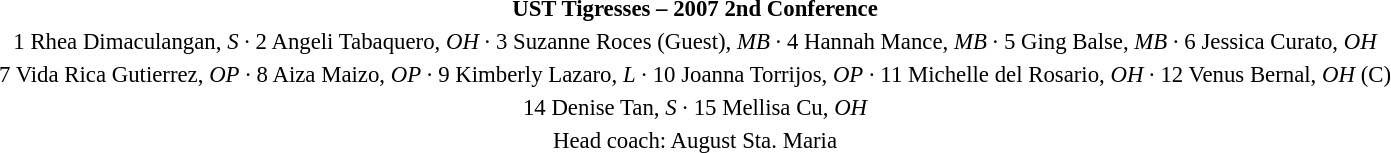<table class='toccolours mw-collapsible mw-collapsed' width=100% style=font-size:95%>
<tr>
<th style=>UST Tigresses – 2007 2nd Conference</th>
</tr>
<tr align=center>
<td>1 Rhea Dimaculangan, <em>S</em> ∙ 2 Angeli Tabaquero, <em>OH</em> ∙ 3 Suzanne Roces (Guest), <em>MB</em> ∙ 4 Hannah Mance, <em>MB</em> ∙ 5 Ging Balse, <em>MB</em> ∙ 6 Jessica Curato, <em>OH</em></td>
</tr>
<tr align=center>
<td>7 Vida Rica Gutierrez, <em>OP</em> ∙ 8 Aiza Maizo, <em>OP</em> ∙ 9 Kimberly Lazaro, <em>L</em> ∙ 10 Joanna Torrijos, <em>OP</em> ∙ 11 Michelle del Rosario, <em>OH</em> ∙ 12 Venus Bernal, <em>OH</em> (C)</td>
</tr>
<tr align=center>
<td>14 Denise Tan, <em>S</em> ∙ 15 Mellisa Cu, <em>OH</em></td>
</tr>
<tr align=center>
<td>Head coach: August Sta. Maria</td>
</tr>
</table>
